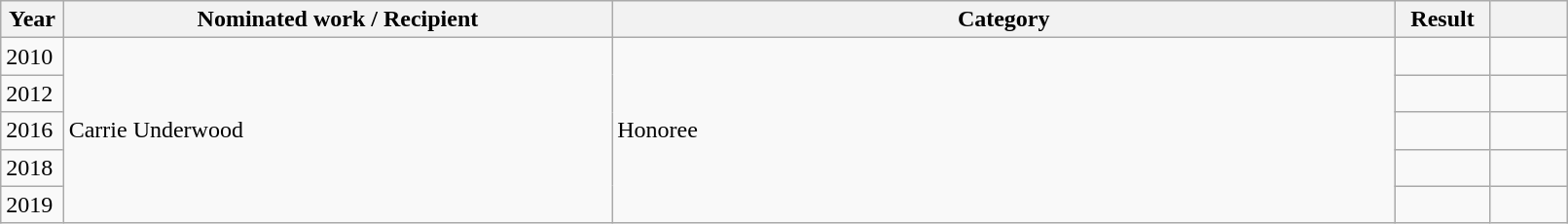<table class="wikitable plainrowheaders" style="width:85%;">
<tr>
<th scope="col" style="width:4%;">Year</th>
<th scope="col" style="width:35%;">Nominated work / Recipient</th>
<th scope="col" style="width:50%;">Category</th>
<th scope="col" style="width:6%;">Result</th>
<th scope="col" style="width:6%;"></th>
</tr>
<tr>
<td>2010</td>
<td rowspan=5>Carrie Underwood</td>
<td rowspan=5>Honoree</td>
<td></td>
<td></td>
</tr>
<tr>
<td>2012</td>
<td></td>
<td></td>
</tr>
<tr>
<td>2016</td>
<td></td>
<td></td>
</tr>
<tr>
<td>2018</td>
<td></td>
<td></td>
</tr>
<tr>
<td>2019</td>
<td></td>
<td></td>
</tr>
</table>
